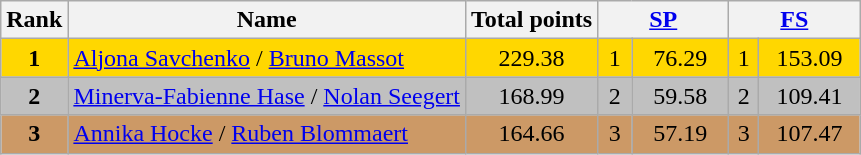<table class="wikitable sortable">
<tr>
<th>Rank</th>
<th>Name</th>
<th>Total points</th>
<th colspan="2" width="80px"><a href='#'>SP</a></th>
<th colspan="2" width="80px"><a href='#'>FS</a></th>
</tr>
<tr bgcolor="gold">
<td align="center"><strong>1</strong></td>
<td><a href='#'>Aljona Savchenko</a> / <a href='#'>Bruno Massot</a></td>
<td align="center">229.38</td>
<td align="center">1</td>
<td align="center">76.29</td>
<td align="center">1</td>
<td align="center">153.09</td>
</tr>
<tr bgcolor="silver">
<td align="center"><strong>2</strong></td>
<td><a href='#'>Minerva-Fabienne Hase</a> / <a href='#'>Nolan Seegert</a></td>
<td align="center">168.99</td>
<td align="center">2</td>
<td align="center">59.58</td>
<td align="center">2</td>
<td align="center">109.41</td>
</tr>
<tr bgcolor="cc9966">
<td align="center"><strong>3</strong></td>
<td><a href='#'>Annika Hocke</a> / <a href='#'>Ruben Blommaert</a></td>
<td align="center">164.66</td>
<td align="center">3</td>
<td align="center">57.19</td>
<td align="center">3</td>
<td align="center">107.47</td>
</tr>
</table>
